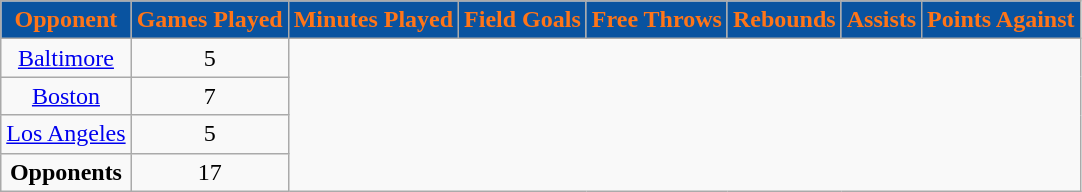<table class="wikitable">
<tr>
<th style="color:#FF7518; background:#0953a0;">Opponent</th>
<th style="color:#FF7518; background:#0953a0;">Games Played</th>
<th style="color:#FF7518; background:#0953a0;">Minutes Played</th>
<th style="color:#FF7518; background:#0953a0;">Field Goals</th>
<th style="color:#FF7518; background:#0953a0;">Free Throws</th>
<th style="color:#FF7518; background:#0953a0;">Rebounds</th>
<th style="color:#FF7518; background:#0953a0;">Assists</th>
<th style="color:#FF7518; background:#0953a0;">Points Against</th>
</tr>
<tr align="center">
<td><a href='#'>Baltimore</a></td>
<td>5</td>
</tr>
<tr align="center">
<td><a href='#'>Boston</a></td>
<td>7</td>
</tr>
<tr align="center">
<td><a href='#'>Los Angeles</a></td>
<td>5</td>
</tr>
<tr align="center">
<td><strong>Opponents</strong></td>
<td>17</td>
</tr>
</table>
